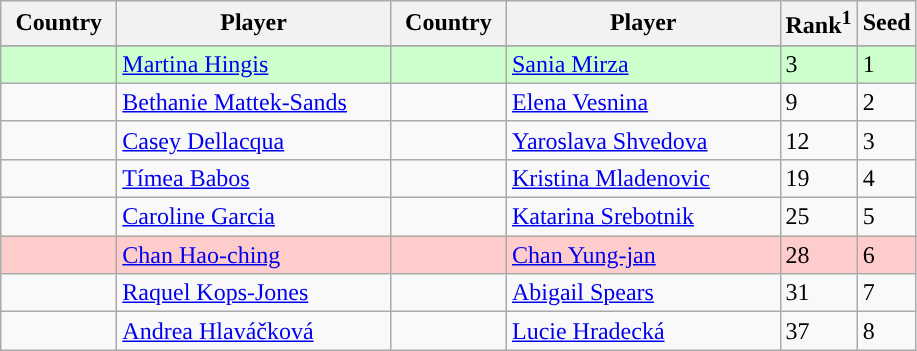<table class="sortable wikitable">
<tr>
<th width="70">Country</th>
<th width="175">Player</th>
<th width="70">Country</th>
<th width="175">Player</th>
<th>Rank<sup>1</sup></th>
<th>Seed</th>
</tr>
<tr style="background:#cfc;#">
</tr>
<tr style="background:#cfc;">
<td></td>
<td><a href='#'>Martina Hingis</a></td>
<td></td>
<td><a href='#'>Sania Mirza</a></td>
<td>3</td>
<td>1</td>
</tr>
<tr>
<td></td>
<td><a href='#'>Bethanie Mattek-Sands</a></td>
<td></td>
<td><a href='#'>Elena Vesnina</a></td>
<td>9</td>
<td>2</td>
</tr>
<tr>
<td></td>
<td><a href='#'>Casey Dellacqua</a></td>
<td></td>
<td><a href='#'>Yaroslava Shvedova</a></td>
<td>12</td>
<td>3</td>
</tr>
<tr>
<td></td>
<td><a href='#'>Tímea Babos</a></td>
<td></td>
<td><a href='#'>Kristina Mladenovic</a></td>
<td>19</td>
<td>4</td>
</tr>
<tr>
<td></td>
<td><a href='#'>Caroline Garcia</a></td>
<td></td>
<td><a href='#'>Katarina Srebotnik</a></td>
<td>25</td>
<td>5</td>
</tr>
<tr style="background:#fcc;">
<td></td>
<td><a href='#'>Chan Hao-ching</a></td>
<td></td>
<td><a href='#'>Chan Yung-jan</a></td>
<td>28</td>
<td>6</td>
</tr>
<tr>
<td></td>
<td><a href='#'>Raquel Kops-Jones</a></td>
<td></td>
<td><a href='#'>Abigail Spears</a></td>
<td>31</td>
<td>7</td>
</tr>
<tr>
<td></td>
<td><a href='#'>Andrea Hlaváčková</a></td>
<td></td>
<td><a href='#'>Lucie Hradecká</a></td>
<td>37</td>
<td>8</td>
</tr>
</table>
